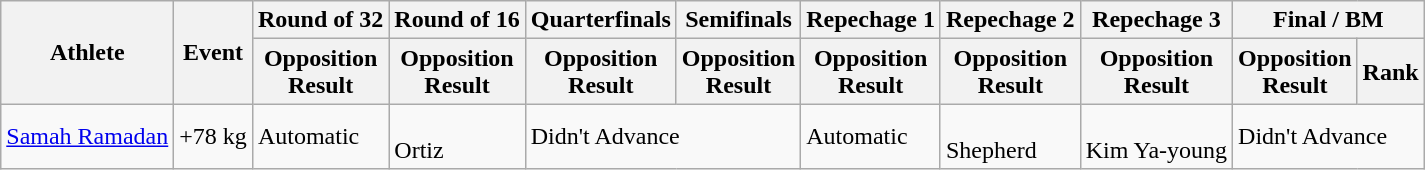<table class="wikitable">
<tr>
<th rowspan="2">Athlete</th>
<th rowspan="2">Event</th>
<th>Round of 32</th>
<th>Round of 16</th>
<th>Quarterfinals</th>
<th>Semifinals</th>
<th>Repechage 1</th>
<th>Repechage 2</th>
<th>Repechage 3</th>
<th colspan="2">Final / <abbr>BM</abbr></th>
</tr>
<tr>
<th>Opposition<br>Result</th>
<th>Opposition<br>Result</th>
<th>Opposition<br>Result</th>
<th>Opposition<br>Result</th>
<th>Opposition<br>Result</th>
<th>Opposition<br>Result</th>
<th>Opposition<br>Result</th>
<th>Opposition<br>Result</th>
<th>Rank</th>
</tr>
<tr>
<td><a href='#'>Samah Ramadan</a></td>
<td>+78 kg</td>
<td>Automatic</td>
<td><br>Ortiz</td>
<td colspan="2">Didn't Advance</td>
<td>Automatic</td>
<td><br>Shepherd</td>
<td><br>Kim Ya-young</td>
<td colspan="2">Didn't Advance</td>
</tr>
</table>
